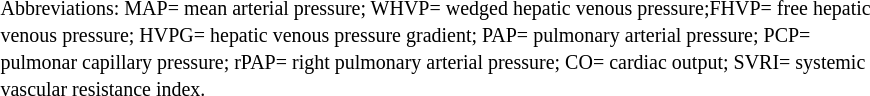<table align="center" margin: 1em auto 1em auto;">
<tr>
<td width="590pt"><small>Abbreviations: MAP= mean arterial pressure; WHVP= wedged hepatic venous pressure;FHVP= free hepatic venous pressure; HVPG= hepatic venous pressure gradient; PAP= pulmonary arterial pressure; PCP= pulmonar capillary pressure; rPAP= right pulmonary arterial pressure; CO= cardiac output; SVRI= systemic vascular resistance index.</small></td>
</tr>
</table>
